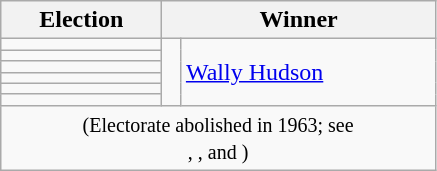<table class="wikitable">
<tr>
<th width=100>Election</th>
<th width=175 colspan=2>Winner</th>
</tr>
<tr>
<td></td>
<td rowspan=6 width=5  bgcolor=></td>
<td rowspan=6><a href='#'>Wally Hudson</a></td>
</tr>
<tr>
<td></td>
</tr>
<tr>
<td></td>
</tr>
<tr>
<td></td>
</tr>
<tr>
<td></td>
</tr>
<tr>
<td></td>
</tr>
<tr>
<td colspan=3 align=center><small>(Electorate abolished in 1963; see <br>, , and )</small></td>
</tr>
</table>
